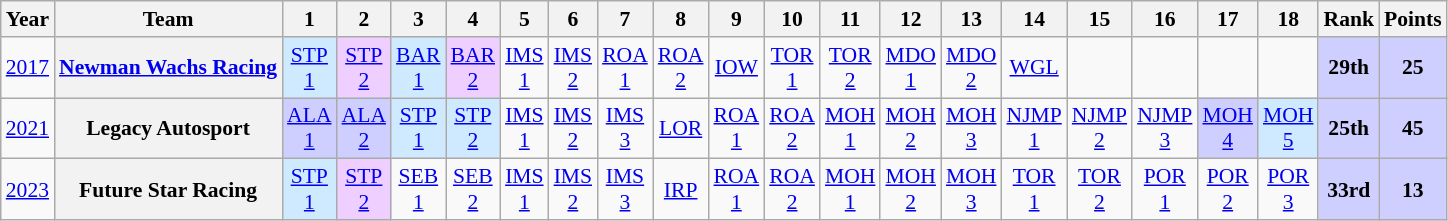<table class="wikitable" style="text-align:center; font-size:90%">
<tr>
<th>Year</th>
<th>Team</th>
<th>1</th>
<th>2</th>
<th>3</th>
<th>4</th>
<th>5</th>
<th>6</th>
<th>7</th>
<th>8</th>
<th>9</th>
<th>10</th>
<th>11</th>
<th>12</th>
<th>13</th>
<th>14</th>
<th>15</th>
<th>16</th>
<th>17</th>
<th>18</th>
<th>Rank</th>
<th>Points</th>
</tr>
<tr>
<td><a href='#'>2017</a></td>
<th><a href='#'>Newman Wachs Racing</a></th>
<td style="background:#CFEAFF;"><a href='#'>STP<br>1</a><br></td>
<td style="background:#EFCFFF;"><a href='#'>STP<br>2</a><br></td>
<td style="background:#CFEAFF;"><a href='#'>BAR<br>1</a><br></td>
<td style="background:#EFCFFF;"><a href='#'>BAR<br>2</a><br></td>
<td><a href='#'>IMS<br>1</a></td>
<td><a href='#'>IMS<br>2</a></td>
<td><a href='#'>ROA<br>1</a></td>
<td><a href='#'>ROA<br>2</a></td>
<td><a href='#'>IOW</a></td>
<td><a href='#'>TOR<br>1</a></td>
<td><a href='#'>TOR<br>2</a></td>
<td><a href='#'>MDO<br>1</a></td>
<td><a href='#'>MDO<br>2</a></td>
<td><a href='#'>WGL</a></td>
<td></td>
<td></td>
<td></td>
<td></td>
<th style="background:#CFCFFF;">29th</th>
<th style="background:#CFCFFF;">25</th>
</tr>
<tr>
<td><a href='#'>2021</a></td>
<th>Legacy Autosport</th>
<td style="background:#CFCFFF;"><a href='#'>ALA<br>1</a><br></td>
<td style="background:#CFCFFF;"><a href='#'>ALA<br>2</a><br></td>
<td style="background:#CFEAFF;"><a href='#'>STP<br>1</a><br></td>
<td style="background:#CFEAFF;"><a href='#'>STP<br>2</a><br></td>
<td><a href='#'>IMS<br>1</a></td>
<td><a href='#'>IMS<br>2</a></td>
<td><a href='#'>IMS<br>3</a></td>
<td><a href='#'>LOR</a></td>
<td><a href='#'>ROA<br>1</a></td>
<td><a href='#'>ROA<br>2</a></td>
<td><a href='#'>MOH<br>1</a></td>
<td><a href='#'>MOH<br>2</a></td>
<td><a href='#'>MOH<br>3</a></td>
<td><a href='#'>NJMP<br>1</a></td>
<td><a href='#'>NJMP<br>2</a></td>
<td><a href='#'>NJMP<br>3</a></td>
<td style="background:#CFCFFF;"><a href='#'>MOH<br>4</a><br></td>
<td style="background:#CFEAFF;"><a href='#'>MOH<br>5</a><br></td>
<th style="background:#CFCFFF;">25th</th>
<th style="background:#CFCFFF;">45</th>
</tr>
<tr>
<td><a href='#'>2023</a></td>
<th>Future Star Racing</th>
<td style="background:#CFEAFF;"><a href='#'>STP<br>1</a><br></td>
<td style="background:#EFCFFF;"><a href='#'>STP<br>2</a><br></td>
<td><a href='#'>SEB<br>1</a></td>
<td><a href='#'>SEB<br>2</a></td>
<td><a href='#'>IMS<br>1</a></td>
<td><a href='#'>IMS<br>2</a></td>
<td><a href='#'>IMS<br>3</a></td>
<td><a href='#'>IRP</a></td>
<td><a href='#'>ROA<br>1</a></td>
<td><a href='#'>ROA<br>2</a></td>
<td><a href='#'>MOH<br>1</a></td>
<td><a href='#'>MOH<br>2</a></td>
<td><a href='#'>MOH<br>3</a></td>
<td><a href='#'>TOR<br>1</a></td>
<td><a href='#'>TOR<br>2</a></td>
<td><a href='#'>POR<br>1</a></td>
<td><a href='#'>POR<br>2</a></td>
<td><a href='#'>POR<br>3</a></td>
<th style="background:#CFCFFF;">33rd</th>
<th style="background:#CFCFFF;">13</th>
</tr>
</table>
